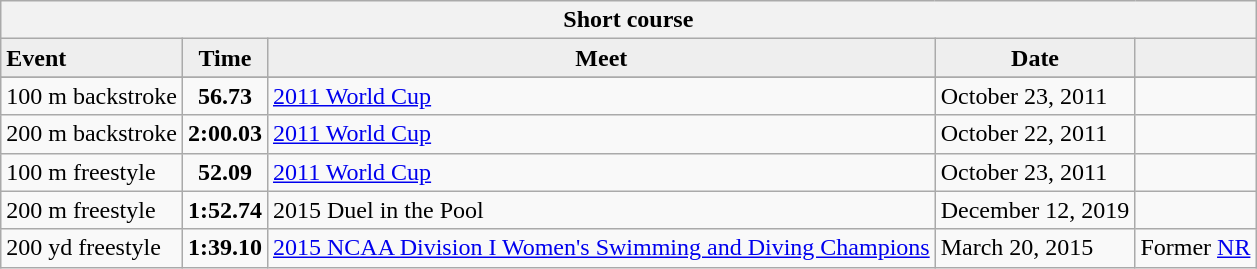<table class="wikitable">
<tr>
<th colspan="5">Short course</th>
</tr>
<tr bgcolor="#eeeeee">
<td><strong>Event</strong></td>
<td align="center"><strong>Time</strong></td>
<td align="center"><strong>Meet</strong></td>
<td align="center"><strong>Date</strong></td>
<td align="center"></td>
</tr>
<tr bgcolor="#eeeeee">
</tr>
<tr>
<td>100 m backstroke</td>
<td align="center"><strong>56.73</strong></td>
<td><a href='#'>2011 World Cup</a></td>
<td>October 23, 2011</td>
<td></td>
</tr>
<tr>
<td>200 m backstroke</td>
<td align="center"><strong>2:00.03</strong></td>
<td><a href='#'>2011 World Cup</a></td>
<td>October 22, 2011</td>
<td></td>
</tr>
<tr>
<td>100 m freestyle</td>
<td align="center"><strong>52.09</strong></td>
<td><a href='#'>2011 World Cup</a></td>
<td>October 23, 2011</td>
<td></td>
</tr>
<tr>
<td>200 m freestyle</td>
<td align="center"><strong>1:52.74</strong></td>
<td>2015 Duel in the Pool</td>
<td>December 12, 2019</td>
<td></td>
</tr>
<tr>
<td>200 yd freestyle</td>
<td align="center"><strong>1:39.10</strong></td>
<td><a href='#'>2015 NCAA Division I Women's Swimming and Diving Champions</a></td>
<td>March 20, 2015</td>
<td>Former <a href='#'>NR</a></td>
</tr>
</table>
